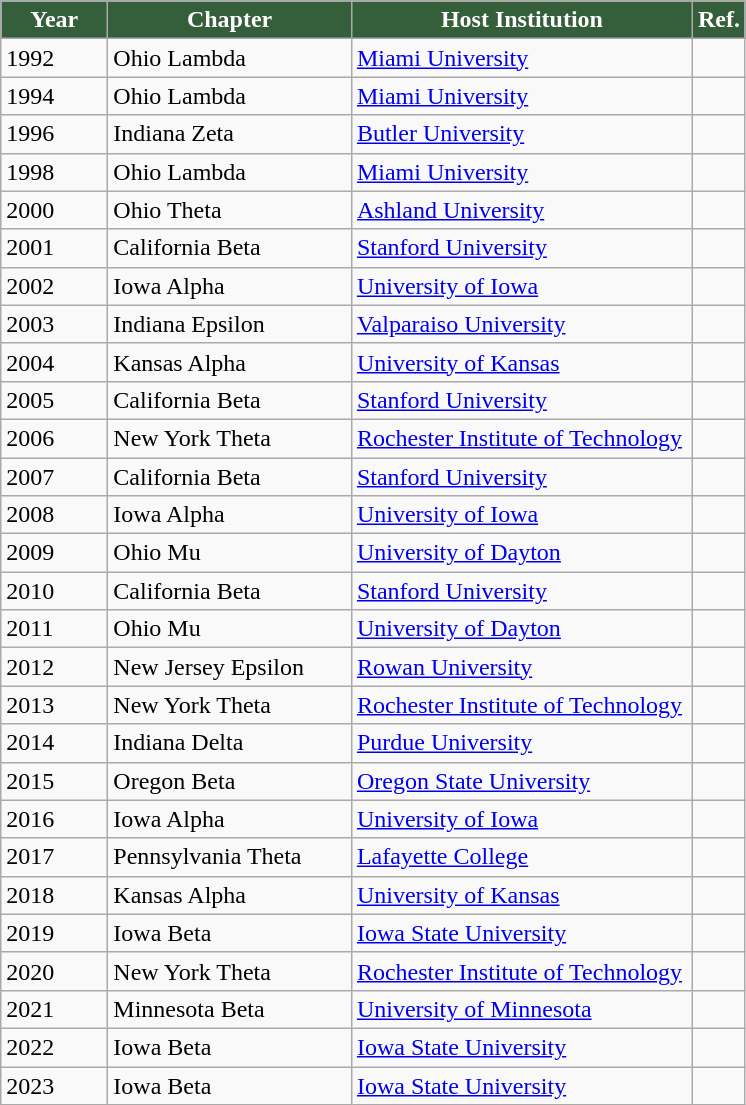<table class="wikitable sortable" border="1">
<tr>
<th width="64" style="background:#355E3B; color:white">Year</th>
<th width="155" style="background:#355E3B; color:white">Chapter</th>
<th width="220" style="background:#355E3B; color:white">Host Institution</th>
<th class="unsortable" style="background:#355E3B; color:white">Ref.</th>
</tr>
<tr>
<td>1992</td>
<td>Ohio Lambda</td>
<td><a href='#'>Miami University</a></td>
<td></td>
</tr>
<tr>
<td>1994</td>
<td>Ohio Lambda</td>
<td><a href='#'>Miami University</a></td>
<td></td>
</tr>
<tr>
<td>1996</td>
<td>Indiana Zeta</td>
<td><a href='#'>Butler University</a></td>
<td></td>
</tr>
<tr>
<td>1998</td>
<td>Ohio Lambda</td>
<td><a href='#'>Miami University</a></td>
<td></td>
</tr>
<tr>
<td>2000</td>
<td>Ohio Theta</td>
<td><a href='#'>Ashland University</a></td>
<td></td>
</tr>
<tr>
<td>2001</td>
<td>California Beta</td>
<td><a href='#'>Stanford University</a></td>
<td></td>
</tr>
<tr>
<td>2002</td>
<td>Iowa Alpha</td>
<td><a href='#'>University of Iowa</a></td>
<td></td>
</tr>
<tr>
<td>2003</td>
<td>Indiana Epsilon</td>
<td><a href='#'>Valparaiso University</a></td>
<td></td>
</tr>
<tr>
<td>2004</td>
<td>Kansas Alpha</td>
<td><a href='#'>University of Kansas</a></td>
<td></td>
</tr>
<tr>
<td>2005</td>
<td>California Beta</td>
<td><a href='#'>Stanford University</a></td>
<td></td>
</tr>
<tr>
<td>2006</td>
<td>New York Theta</td>
<td><a href='#'>Rochester Institute of Technology</a></td>
<td></td>
</tr>
<tr>
<td>2007</td>
<td>California Beta</td>
<td><a href='#'>Stanford University</a></td>
<td></td>
</tr>
<tr>
<td>2008</td>
<td>Iowa Alpha</td>
<td><a href='#'>University of Iowa</a></td>
<td></td>
</tr>
<tr>
<td>2009</td>
<td>Ohio Mu</td>
<td><a href='#'>University of Dayton</a></td>
<td></td>
</tr>
<tr>
<td>2010</td>
<td>California Beta</td>
<td><a href='#'>Stanford University</a></td>
<td></td>
</tr>
<tr>
<td>2011</td>
<td>Ohio Mu</td>
<td><a href='#'>University of Dayton</a></td>
<td></td>
</tr>
<tr>
<td>2012</td>
<td>New Jersey Epsilon</td>
<td><a href='#'>Rowan University</a></td>
<td></td>
</tr>
<tr>
<td>2013</td>
<td>New York Theta</td>
<td><a href='#'>Rochester Institute of Technology</a></td>
<td></td>
</tr>
<tr>
<td>2014</td>
<td>Indiana Delta</td>
<td><a href='#'>Purdue University</a></td>
<td></td>
</tr>
<tr>
<td>2015</td>
<td>Oregon Beta</td>
<td><a href='#'>Oregon State University</a></td>
<td></td>
</tr>
<tr>
<td>2016</td>
<td>Iowa Alpha</td>
<td><a href='#'>University of Iowa</a></td>
<td></td>
</tr>
<tr>
<td>2017</td>
<td>Pennsylvania Theta</td>
<td><a href='#'>Lafayette College</a></td>
<td></td>
</tr>
<tr>
<td>2018</td>
<td>Kansas Alpha</td>
<td><a href='#'>University of Kansas</a></td>
<td></td>
</tr>
<tr>
<td>2019</td>
<td>Iowa Beta</td>
<td><a href='#'>Iowa State University</a></td>
<td></td>
</tr>
<tr>
<td>2020</td>
<td>New York Theta</td>
<td><a href='#'>Rochester Institute of Technology</a></td>
<td></td>
</tr>
<tr>
<td>2021</td>
<td>Minnesota Beta</td>
<td><a href='#'>University of Minnesota</a></td>
<td></td>
</tr>
<tr>
<td>2022</td>
<td>Iowa Beta</td>
<td><a href='#'>Iowa State University</a></td>
<td></td>
</tr>
<tr>
<td>2023</td>
<td>Iowa Beta</td>
<td><a href='#'>Iowa State University</a></td>
<td></td>
</tr>
</table>
